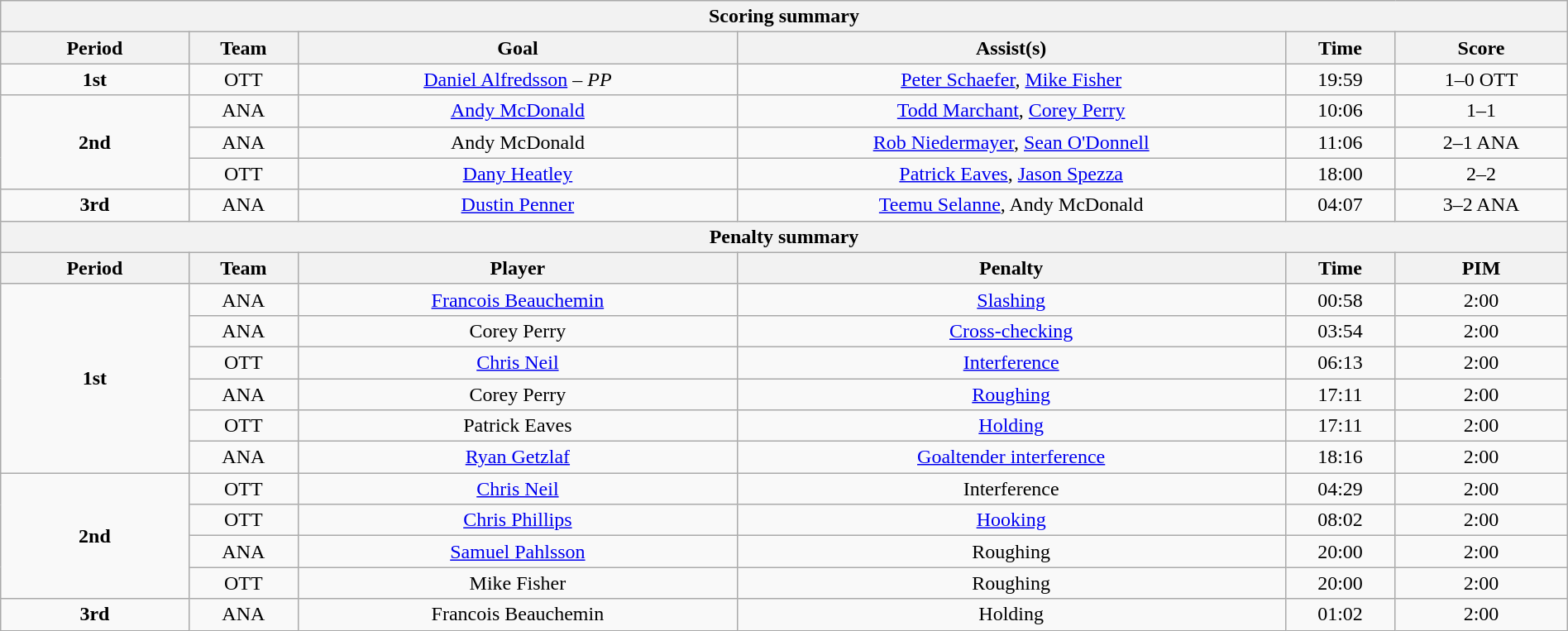<table style="width:100%;" class="wikitable">
<tr>
<th colspan="6">Scoring summary</th>
</tr>
<tr>
<th style="width:12%;">Period</th>
<th style="width:7%;">Team</th>
<th style="width:28%;">Goal</th>
<th style="width:35%;">Assist(s)</th>
<th style="width:7%;">Time</th>
<th style="width:11%;">Score</th>
</tr>
<tr>
<td style="text-align:center;" rowspan="1"><strong>1st</strong></td>
<td style="text-align:center;">OTT</td>
<td style="text-align:center;"><a href='#'>Daniel Alfredsson</a> – <em>PP</em></td>
<td style="text-align:center;"><a href='#'>Peter Schaefer</a>, <a href='#'>Mike Fisher</a></td>
<td style="text-align:center;">19:59</td>
<td style="text-align:center;">1–0 OTT</td>
</tr>
<tr>
<td style="text-align:center;" rowspan="3"><strong>2nd</strong></td>
<td style="text-align:center;">ANA</td>
<td style="text-align:center;"><a href='#'>Andy McDonald</a></td>
<td style="text-align:center;"><a href='#'>Todd Marchant</a>, <a href='#'>Corey Perry</a></td>
<td style="text-align:center;">10:06</td>
<td style="text-align:center;">1–1</td>
</tr>
<tr>
<td style="text-align:center;">ANA</td>
<td style="text-align:center;">Andy McDonald</td>
<td style="text-align:center;"><a href='#'>Rob Niedermayer</a>, <a href='#'>Sean O'Donnell</a></td>
<td style="text-align:center;">11:06</td>
<td style="text-align:center;">2–1 ANA</td>
</tr>
<tr>
<td style="text-align:center;">OTT</td>
<td style="text-align:center;"><a href='#'>Dany Heatley</a></td>
<td style="text-align:center;"><a href='#'>Patrick Eaves</a>, <a href='#'>Jason Spezza</a></td>
<td style="text-align:center;">18:00</td>
<td style="text-align:center;">2–2</td>
</tr>
<tr>
<td style="text-align:center;" rowspan="1"><strong>3rd</strong></td>
<td style="text-align:center;">ANA</td>
<td style="text-align:center;"><a href='#'>Dustin Penner</a></td>
<td style="text-align:center;"><a href='#'>Teemu Selanne</a>, Andy McDonald</td>
<td style="text-align:center;">04:07</td>
<td style="text-align:center;">3–2 ANA</td>
</tr>
<tr>
<th colspan="6">Penalty summary</th>
</tr>
<tr>
<th style="width:12%;">Period</th>
<th style="width:7%;">Team</th>
<th style="width:28%;">Player</th>
<th style="width:35%;">Penalty</th>
<th style="width:7%;">Time</th>
<th style="width:11%;">PIM</th>
</tr>
<tr style="text-align:center;">
<td rowspan="6"><strong>1st</strong></td>
<td>ANA</td>
<td><a href='#'>Francois Beauchemin</a></td>
<td><a href='#'>Slashing</a></td>
<td>00:58</td>
<td>2:00</td>
</tr>
<tr style="text-align:center;">
<td>ANA</td>
<td>Corey Perry</td>
<td><a href='#'>Cross-checking</a></td>
<td>03:54</td>
<td>2:00</td>
</tr>
<tr style="text-align:center;">
<td>OTT</td>
<td><a href='#'>Chris Neil</a></td>
<td><a href='#'>Interference</a></td>
<td>06:13</td>
<td>2:00</td>
</tr>
<tr style="text-align:center;">
<td>ANA</td>
<td>Corey Perry</td>
<td><a href='#'>Roughing</a></td>
<td>17:11</td>
<td>2:00</td>
</tr>
<tr style="text-align:center;">
<td>OTT</td>
<td>Patrick Eaves</td>
<td><a href='#'>Holding</a></td>
<td>17:11</td>
<td>2:00</td>
</tr>
<tr style="text-align:center;">
<td>ANA</td>
<td><a href='#'>Ryan Getzlaf</a></td>
<td><a href='#'>Goaltender interference</a></td>
<td>18:16</td>
<td>2:00</td>
</tr>
<tr style="text-align:center;">
<td rowspan="4"><strong>2nd</strong></td>
<td>OTT</td>
<td><a href='#'>Chris Neil</a></td>
<td>Interference</td>
<td>04:29</td>
<td>2:00</td>
</tr>
<tr style="text-align:center;">
<td>OTT</td>
<td><a href='#'>Chris Phillips</a></td>
<td><a href='#'>Hooking</a></td>
<td>08:02</td>
<td>2:00</td>
</tr>
<tr style="text-align:center;">
<td>ANA</td>
<td><a href='#'>Samuel Pahlsson</a></td>
<td>Roughing</td>
<td>20:00</td>
<td>2:00</td>
</tr>
<tr style="text-align:center;">
<td>OTT</td>
<td>Mike Fisher</td>
<td>Roughing</td>
<td>20:00</td>
<td>2:00</td>
</tr>
<tr style="text-align:center;">
<td rowspan="1"><strong>3rd</strong></td>
<td>ANA</td>
<td>Francois Beauchemin</td>
<td>Holding</td>
<td>01:02</td>
<td>2:00</td>
</tr>
</table>
